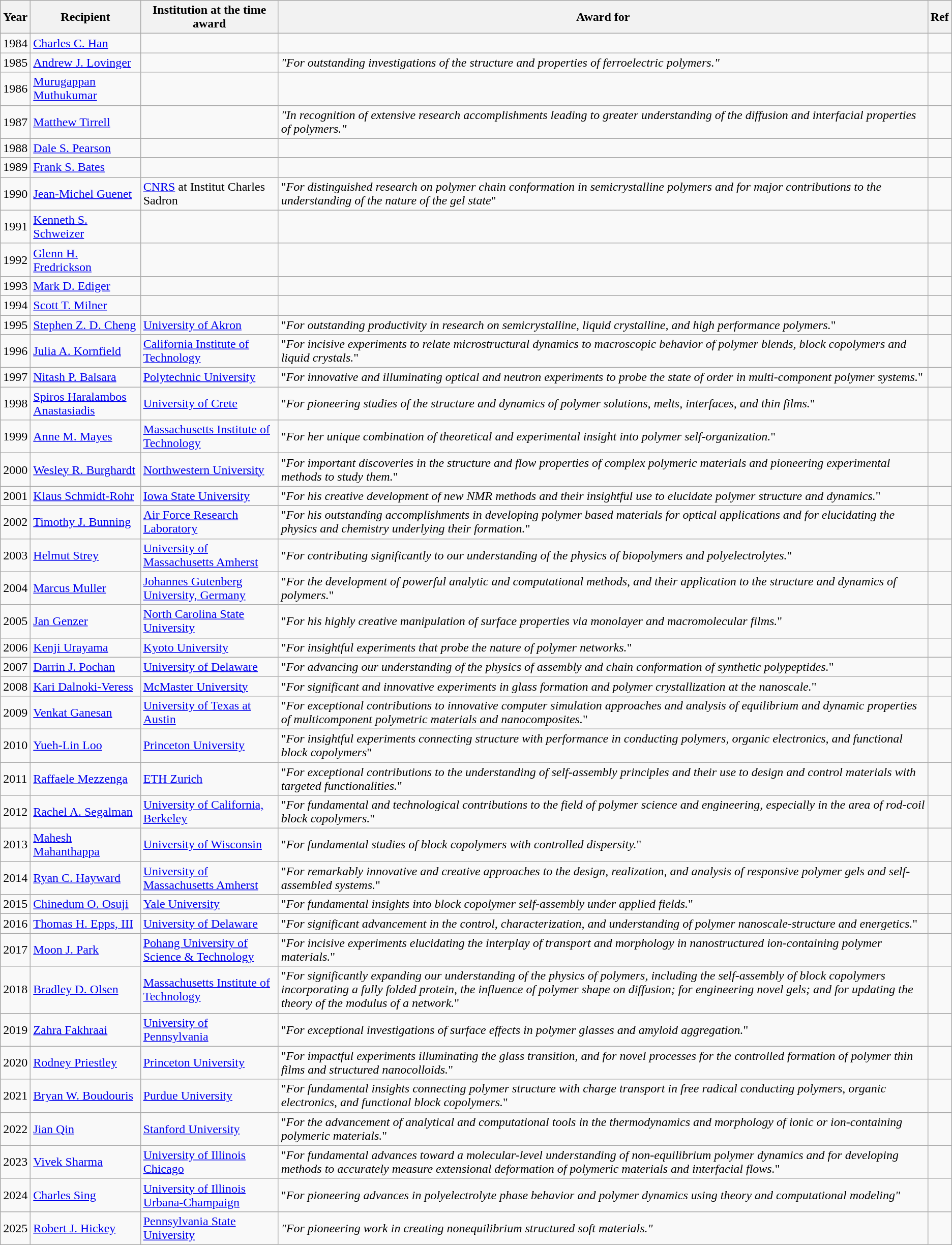<table class="wikitable">
<tr>
<th>Year</th>
<th>Recipient</th>
<th>Institution at the time award</th>
<th>Award for</th>
<th>Ref</th>
</tr>
<tr>
<td>1984</td>
<td><a href='#'>Charles C. Han</a></td>
<td></td>
<td></td>
<td></td>
</tr>
<tr>
<td>1985</td>
<td><a href='#'>Andrew J. Lovinger</a></td>
<td></td>
<td><em>"For outstanding investigations of the structure and properties of ferroelectric polymers."</em></td>
<td></td>
</tr>
<tr>
<td>1986</td>
<td><a href='#'>Murugappan Muthukumar</a></td>
<td></td>
<td></td>
<td></td>
</tr>
<tr>
<td>1987</td>
<td><a href='#'>Matthew Tirrell</a></td>
<td></td>
<td><em>"In recognition of extensive research accomplishments leading to greater understanding of the diffusion and interfacial properties of polymers."</em></td>
<td></td>
</tr>
<tr>
<td>1988</td>
<td><a href='#'>Dale S. Pearson</a></td>
<td></td>
<td></td>
<td></td>
</tr>
<tr>
<td>1989</td>
<td><a href='#'>Frank S. Bates</a></td>
<td></td>
<td></td>
<td></td>
</tr>
<tr>
<td>1990</td>
<td><a href='#'>Jean-Michel Guenet</a></td>
<td><a href='#'>CNRS</a> at Institut Charles Sadron</td>
<td>"<em>For distinguished research on polymer chain conformation in semicrystalline polymers and for major contributions to the understanding of the nature of the gel state</em>"</td>
<td></td>
</tr>
<tr>
<td>1991</td>
<td><a href='#'>Kenneth S. Schweizer</a></td>
<td></td>
<td></td>
<td></td>
</tr>
<tr>
<td>1992</td>
<td><a href='#'>Glenn H. Fredrickson</a></td>
<td></td>
<td></td>
<td></td>
</tr>
<tr>
<td>1993</td>
<td><a href='#'>Mark D. Ediger</a></td>
<td></td>
<td></td>
<td></td>
</tr>
<tr>
<td>1994</td>
<td><a href='#'>Scott T. Milner</a></td>
<td></td>
<td></td>
<td></td>
</tr>
<tr>
<td>1995</td>
<td><a href='#'>Stephen Z. D. Cheng</a></td>
<td><a href='#'>University of Akron</a></td>
<td>"<em>For outstanding productivity in research on semicrystalline, liquid crystalline, and high performance polymers.</em>"</td>
<td></td>
</tr>
<tr>
<td>1996</td>
<td><a href='#'>Julia A. Kornfield</a></td>
<td><a href='#'>California Institute of Technology</a></td>
<td>"<em>For incisive experiments to relate microstructural dynamics to macroscopic behavior of polymer blends, block copolymers and liquid crystals.</em>"</td>
<td></td>
</tr>
<tr>
<td>1997</td>
<td><a href='#'>Nitash P. Balsara</a></td>
<td><a href='#'>Polytechnic University</a></td>
<td>"<em>For innovative and illuminating optical and neutron experiments to probe the state of order in multi-component polymer systems.</em>"</td>
<td></td>
</tr>
<tr>
<td>1998</td>
<td><a href='#'>Spiros Haralambos Anastasiadis</a></td>
<td><a href='#'>University of Crete</a></td>
<td>"<em>For pioneering studies of the structure and dynamics of polymer solutions, melts, interfaces, and thin films.</em>"</td>
<td></td>
</tr>
<tr>
<td>1999</td>
<td><a href='#'>Anne M. Mayes</a></td>
<td><a href='#'>Massachusetts Institute of Technology</a></td>
<td>"<em>For her unique combination of theoretical and experimental insight into polymer self-organization.</em>"</td>
<td></td>
</tr>
<tr>
<td>2000</td>
<td><a href='#'>Wesley R. Burghardt</a></td>
<td><a href='#'>Northwestern University</a></td>
<td>"<em>For important discoveries in the structure and flow properties of complex polymeric materials and pioneering experimental methods to study them.</em>"</td>
<td></td>
</tr>
<tr>
<td>2001</td>
<td><a href='#'>Klaus Schmidt-Rohr</a></td>
<td><a href='#'>Iowa State University</a></td>
<td>"<em>For his creative development of new NMR methods and their insightful use to elucidate polymer structure and dynamics.</em>"</td>
<td></td>
</tr>
<tr>
<td>2002</td>
<td><a href='#'>Timothy J. Bunning</a></td>
<td><a href='#'>Air Force Research Laboratory</a></td>
<td>"<em>For his outstanding accomplishments in developing polymer based materials for optical applications and for elucidating the physics and chemistry underlying their formation.</em>"</td>
<td></td>
</tr>
<tr>
<td>2003</td>
<td><a href='#'>Helmut Strey</a></td>
<td><a href='#'>University of Massachusetts Amherst</a></td>
<td>"<em>For contributing significantly to our understanding of the physics of biopolymers and polyelectrolytes.</em>"</td>
<td></td>
</tr>
<tr>
<td>2004</td>
<td><a href='#'>Marcus Muller</a></td>
<td><a href='#'>Johannes Gutenberg University, Germany</a></td>
<td>"<em>For the development of powerful analytic and computational methods, and their application to the structure and dynamics of polymers.</em>"</td>
<td></td>
</tr>
<tr>
<td>2005</td>
<td><a href='#'>Jan Genzer</a></td>
<td><a href='#'>North Carolina State University</a></td>
<td>"<em>For his highly creative manipulation of surface properties via monolayer and macromolecular films.</em>"</td>
<td></td>
</tr>
<tr>
<td>2006</td>
<td><a href='#'>Kenji Urayama</a></td>
<td><a href='#'>Kyoto University</a></td>
<td>"<em>For insightful experiments that probe the nature of polymer networks.</em>"</td>
<td></td>
</tr>
<tr>
<td>2007</td>
<td><a href='#'>Darrin J. Pochan</a></td>
<td><a href='#'>University of Delaware</a></td>
<td>"<em>For advancing our understanding of the physics of assembly and chain conformation of synthetic polypeptides.</em>"</td>
<td></td>
</tr>
<tr>
<td>2008</td>
<td><a href='#'>Kari Dalnoki-Veress</a></td>
<td><a href='#'>McMaster University</a></td>
<td>"<em>For significant and innovative experiments in glass formation and polymer crystallization at the nanoscale.</em>"</td>
<td></td>
</tr>
<tr>
<td>2009</td>
<td><a href='#'>Venkat Ganesan</a></td>
<td><a href='#'>University of Texas at Austin</a></td>
<td>"<em>For exceptional contributions to innovative computer simulation approaches and analysis of equilibrium and dynamic properties of multicomponent polymetric materials and nanocomposites.</em>"</td>
<td></td>
</tr>
<tr>
<td>2010</td>
<td><a href='#'>Yueh-Lin Loo</a></td>
<td><a href='#'>Princeton University</a></td>
<td>"<em>For insightful experiments connecting structure with performance in conducting polymers, organic electronics, and functional block copolymers</em>"</td>
<td></td>
</tr>
<tr>
<td>2011</td>
<td><a href='#'>Raffaele Mezzenga</a></td>
<td><a href='#'>ETH Zurich</a></td>
<td>"<em>For exceptional contributions to the understanding of self-assembly principles and their use to design and control materials with targeted functionalities.</em>"</td>
<td></td>
</tr>
<tr>
<td>2012</td>
<td><a href='#'>Rachel A. Segalman</a></td>
<td><a href='#'>University of California, Berkeley</a></td>
<td>"<em>For fundamental and technological contributions to the field of polymer science and engineering, especially in the area of rod-coil block copolymers.</em>"</td>
<td></td>
</tr>
<tr>
<td>2013</td>
<td><a href='#'>Mahesh Mahanthappa</a></td>
<td><a href='#'>University of Wisconsin</a></td>
<td>"<em>For fundamental studies of block copolymers with controlled dispersity.</em>"</td>
<td></td>
</tr>
<tr>
<td>2014</td>
<td><a href='#'>Ryan C. Hayward</a></td>
<td><a href='#'>University of Massachusetts Amherst</a></td>
<td>"<em>For remarkably innovative and creative approaches to the design, realization, and analysis of responsive polymer gels and self-assembled systems.</em>"</td>
<td></td>
</tr>
<tr>
<td>2015</td>
<td><a href='#'>Chinedum O. Osuji</a></td>
<td><a href='#'>Yale University</a></td>
<td>"<em>For fundamental insights into block copolymer self-assembly under applied fields.</em>"</td>
<td></td>
</tr>
<tr>
<td>2016</td>
<td><a href='#'>Thomas H. Epps, III</a></td>
<td><a href='#'>University of Delaware</a></td>
<td>"<em>For significant advancement in the control, characterization, and understanding of polymer nanoscale-structure and energetics.</em>"</td>
<td></td>
</tr>
<tr>
<td>2017</td>
<td><a href='#'>Moon J. Park</a></td>
<td><a href='#'>Pohang University of Science & Technology</a></td>
<td>"<em>For incisive experiments elucidating the interplay of transport and morphology in nanostructured ion-containing polymer materials.</em>"</td>
<td></td>
</tr>
<tr>
<td>2018</td>
<td><a href='#'>Bradley D. Olsen</a></td>
<td><a href='#'>Massachusetts Institute of Technology</a></td>
<td>"<em>For significantly expanding our understanding of the physics of polymers, including the self-assembly of block copolymers incorporating a fully folded protein, the influence of polymer shape on diffusion; for engineering novel gels; and for updating the theory of the modulus of a network.</em>"</td>
<td></td>
</tr>
<tr>
<td>2019</td>
<td><a href='#'>Zahra Fakhraai</a></td>
<td><a href='#'>University of Pennsylvania</a></td>
<td>"<em>For exceptional investigations of surface effects in polymer glasses and amyloid aggregation.</em>"</td>
<td></td>
</tr>
<tr>
<td>2020</td>
<td><a href='#'>Rodney Priestley</a></td>
<td><a href='#'>Princeton University</a></td>
<td>"<em>For impactful experiments illuminating the glass transition, and for novel processes for the controlled formation of polymer thin films and structured nanocolloids.</em>"</td>
<td></td>
</tr>
<tr>
<td>2021</td>
<td><a href='#'>Bryan W. Boudouris</a></td>
<td><a href='#'>Purdue University</a></td>
<td>"<em>For fundamental insights connecting polymer structure with charge transport in free radical conducting polymers, organic electronics, and functional block copolymers.</em>"</td>
<td></td>
</tr>
<tr>
<td>2022</td>
<td><a href='#'>Jian Qin</a></td>
<td><a href='#'>Stanford University</a></td>
<td>"<em>For the advancement of analytical and computational tools in the thermodynamics and morphology of ionic or ion-containing polymeric materials.</em>"</td>
<td></td>
</tr>
<tr>
<td>2023</td>
<td><a href='#'>Vivek Sharma</a></td>
<td><a href='#'>University of Illinois Chicago</a></td>
<td>"<em>For fundamental advances toward a molecular-level understanding of non-equilibrium polymer dynamics and for developing methods to accurately measure extensional deformation of polymeric materials and interfacial flows.</em>"</td>
<td></td>
</tr>
<tr>
<td>2024</td>
<td><a href='#'>Charles Sing</a></td>
<td><a href='#'>University of Illinois Urbana-Champaign</a></td>
<td>"<em>For pioneering advances in polyelectrolyte phase behavior and polymer dynamics using theory and computational modeling"</em></td>
<td></td>
</tr>
<tr>
<td>2025</td>
<td><a href='#'>Robert J. Hickey</a></td>
<td><a href='#'>Pennsylvania State University</a></td>
<td><em>"For pioneering work in creating nonequilibrium structured soft materials."</em></td>
<td></td>
</tr>
</table>
